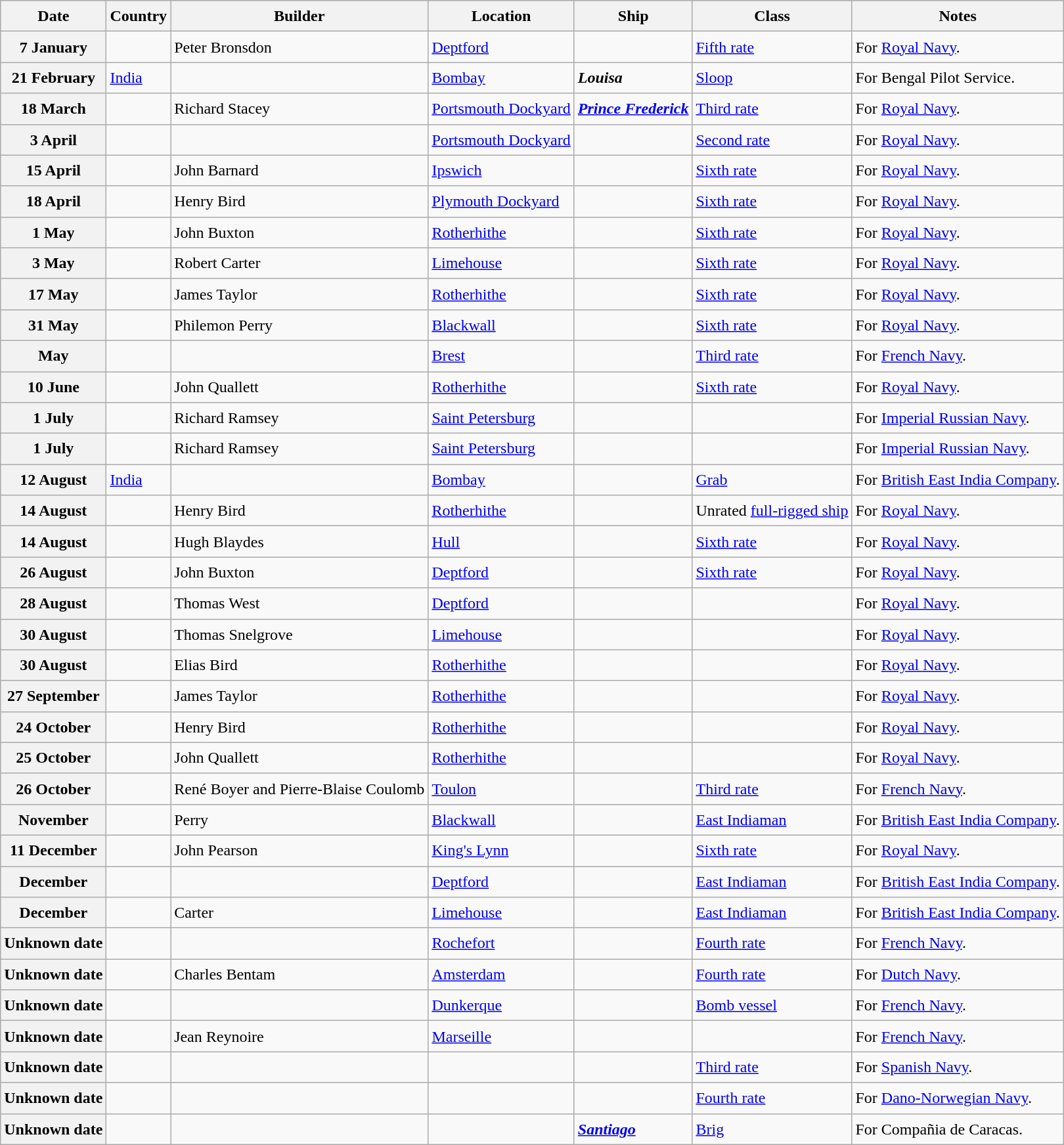<table class="wikitable sortable" style="font-size:1.00em; line-height:1.5em;">
<tr>
<th>Date</th>
<th>Country</th>
<th>Builder</th>
<th>Location</th>
<th>Ship</th>
<th>Class</th>
<th>Notes</th>
</tr>
<tr ---->
<th>7 January</th>
<td></td>
<td>Peter Bronsdon</td>
<td><a href='#'>Deptford</a></td>
<td><strong></strong></td>
<td><a href='#'>Fifth rate</a></td>
<td>For <a href='#'>Royal Navy</a>.</td>
</tr>
<tr ---->
<th>21 February</th>
<td> <a href='#'>India</a></td>
<td></td>
<td><a href='#'>Bombay</a></td>
<td><strong><em>Louisa</em></strong></td>
<td><a href='#'>Sloop</a></td>
<td>For Bengal Pilot Service.</td>
</tr>
<tr ---->
<th>18 March</th>
<td></td>
<td>Richard Stacey</td>
<td><a href='#'>Portsmouth Dockyard</a></td>
<td><strong><a href='#'><em>Prince Frederick</em></a></strong></td>
<td><a href='#'>Third rate</a></td>
<td>For <a href='#'>Royal Navy</a>.</td>
</tr>
<tr ---->
<th>3 April</th>
<td></td>
<td></td>
<td><a href='#'>Portsmouth Dockyard</a></td>
<td><strong></strong></td>
<td><a href='#'>Second rate</a></td>
<td>For <a href='#'>Royal Navy</a>.</td>
</tr>
<tr ---->
<th>15 April</th>
<td></td>
<td>John Barnard</td>
<td><a href='#'>Ipswich</a></td>
<td><strong></strong></td>
<td><a href='#'>Sixth rate</a></td>
<td>For <a href='#'>Royal Navy</a>.</td>
</tr>
<tr ---->
<th>18 April</th>
<td></td>
<td>Henry Bird</td>
<td><a href='#'>Plymouth Dockyard</a></td>
<td><strong></strong></td>
<td><a href='#'>Sixth rate</a></td>
<td>For <a href='#'>Royal Navy</a>.</td>
</tr>
<tr ---->
<th>1 May</th>
<td></td>
<td>John Buxton</td>
<td><a href='#'>Rotherhithe</a></td>
<td><strong></strong></td>
<td><a href='#'>Sixth rate</a></td>
<td>For <a href='#'>Royal Navy</a>.</td>
</tr>
<tr ---->
<th>3 May</th>
<td></td>
<td>Robert Carter</td>
<td><a href='#'>Limehouse</a></td>
<td><strong></strong></td>
<td><a href='#'>Sixth rate</a></td>
<td>For <a href='#'>Royal Navy</a>.</td>
</tr>
<tr ---->
<th>17 May</th>
<td></td>
<td>James Taylor</td>
<td><a href='#'>Rotherhithe</a></td>
<td><strong></strong></td>
<td><a href='#'>Sixth rate</a></td>
<td>For <a href='#'>Royal Navy</a>.</td>
</tr>
<tr ---->
<th>31 May</th>
<td></td>
<td>Philemon Perry</td>
<td><a href='#'>Blackwall</a></td>
<td><strong></strong></td>
<td><a href='#'>Sixth rate</a></td>
<td>For <a href='#'>Royal Navy</a>.</td>
</tr>
<tr ---->
<th>May</th>
<td></td>
<td></td>
<td><a href='#'>Brest</a></td>
<td><strong></strong></td>
<td><a href='#'>Third rate</a></td>
<td>For <a href='#'>French Navy</a>.</td>
</tr>
<tr ---->
<th>10 June</th>
<td></td>
<td>John Quallett</td>
<td><a href='#'>Rotherhithe</a></td>
<td><strong></strong></td>
<td><a href='#'>Sixth rate</a></td>
<td>For <a href='#'>Royal Navy</a>.</td>
</tr>
<tr ---->
<th>1 July</th>
<td></td>
<td>Richard Ramsey</td>
<td><a href='#'>Saint Petersburg</a></td>
<td><strong></strong></td>
<td></td>
<td>For <a href='#'>Imperial Russian Navy</a>.</td>
</tr>
<tr ---->
<th>1 July</th>
<td></td>
<td>Richard Ramsey</td>
<td><a href='#'>Saint Petersburg</a></td>
<td><strong></strong></td>
<td></td>
<td>For <a href='#'>Imperial Russian Navy</a>.</td>
</tr>
<tr ---->
<th>12 August</th>
<td> <a href='#'>India</a></td>
<td></td>
<td><a href='#'>Bombay</a></td>
<td><strong></strong></td>
<td><a href='#'>Grab</a></td>
<td>For <a href='#'>British East India Company</a>.</td>
</tr>
<tr ---->
<th>14 August</th>
<td></td>
<td>Henry Bird</td>
<td><a href='#'>Rotherhithe</a></td>
<td><strong></strong></td>
<td>Unrated <a href='#'>full-rigged ship</a></td>
<td>For <a href='#'>Royal Navy</a>.</td>
</tr>
<tr ---->
<th>14 August</th>
<td></td>
<td>Hugh Blaydes</td>
<td><a href='#'>Hull</a></td>
<td><strong></strong></td>
<td><a href='#'>Sixth rate</a></td>
<td>For <a href='#'>Royal Navy</a>.</td>
</tr>
<tr ---->
<th>26 August</th>
<td></td>
<td>John Buxton</td>
<td><a href='#'>Deptford</a></td>
<td><strong></strong></td>
<td><a href='#'>Sixth rate</a></td>
<td>For <a href='#'>Royal Navy</a>.</td>
</tr>
<tr ---->
<th>28 August</th>
<td></td>
<td>Thomas West</td>
<td><a href='#'>Deptford</a></td>
<td><strong></strong></td>
<td></td>
<td>For <a href='#'>Royal Navy</a>.</td>
</tr>
<tr ---->
<th>30 August</th>
<td></td>
<td>Thomas Snelgrove</td>
<td><a href='#'>Limehouse</a></td>
<td><strong></strong></td>
<td></td>
<td>For <a href='#'>Royal Navy</a>.</td>
</tr>
<tr ---->
<th>30 August</th>
<td></td>
<td>Elias Bird</td>
<td><a href='#'>Rotherhithe</a></td>
<td><strong></strong></td>
<td></td>
<td>For <a href='#'>Royal Navy</a>.</td>
</tr>
<tr ---->
<th>27 September</th>
<td></td>
<td>James Taylor</td>
<td><a href='#'>Rotherhithe</a></td>
<td><strong></strong></td>
<td></td>
<td>For <a href='#'>Royal Navy</a>.</td>
</tr>
<tr ---->
<th>24 October</th>
<td></td>
<td>Henry Bird</td>
<td><a href='#'>Rotherhithe</a></td>
<td><strong></strong></td>
<td></td>
<td>For <a href='#'>Royal Navy</a>.</td>
</tr>
<tr ---->
<th>25 October</th>
<td></td>
<td>John Quallett</td>
<td><a href='#'>Rotherhithe</a></td>
<td><strong></strong></td>
<td></td>
<td>For <a href='#'>Royal Navy</a>.</td>
</tr>
<tr ---->
<th>26 October</th>
<td></td>
<td>René Boyer and Pierre-Blaise Coulomb</td>
<td><a href='#'>Toulon</a></td>
<td><strong></strong></td>
<td><a href='#'>Third rate</a></td>
<td>For <a href='#'>French Navy</a>.</td>
</tr>
<tr ---->
<th>November</th>
<td></td>
<td>Perry</td>
<td><a href='#'>Blackwall</a></td>
<td><strong></strong></td>
<td><a href='#'>East Indiaman</a></td>
<td>For <a href='#'>British East India Company</a>.</td>
</tr>
<tr ---->
<th>11 December</th>
<td></td>
<td>John Pearson</td>
<td><a href='#'>King's Lynn</a></td>
<td><strong></strong></td>
<td><a href='#'>Sixth rate</a></td>
<td>For <a href='#'>Royal Navy</a>.</td>
</tr>
<tr ---->
<th>December</th>
<td></td>
<td></td>
<td><a href='#'>Deptford</a></td>
<td><strong></strong></td>
<td><a href='#'>East Indiaman</a></td>
<td>For <a href='#'>British East India Company</a>.</td>
</tr>
<tr ---->
<th>December</th>
<td></td>
<td>Carter</td>
<td><a href='#'>Limehouse</a></td>
<td><strong></strong></td>
<td><a href='#'>East Indiaman</a></td>
<td>For <a href='#'>British East India Company</a>.</td>
</tr>
<tr ---->
<th>Unknown date</th>
<td></td>
<td></td>
<td><a href='#'>Rochefort</a></td>
<td><strong></strong></td>
<td><a href='#'>Fourth rate</a></td>
<td>For <a href='#'>French Navy</a>.</td>
</tr>
<tr ---->
<th>Unknown date</th>
<td></td>
<td>Charles Bentam</td>
<td><a href='#'>Amsterdam</a></td>
<td><strong></strong></td>
<td><a href='#'>Fourth rate</a></td>
<td>For <a href='#'>Dutch Navy</a>.</td>
</tr>
<tr ---->
<th>Unknown date</th>
<td></td>
<td></td>
<td><a href='#'>Dunkerque</a></td>
<td><strong></strong></td>
<td><a href='#'>Bomb vessel</a></td>
<td>For <a href='#'>French Navy</a>.</td>
</tr>
<tr ---->
<th>Unknown date</th>
<td></td>
<td>Jean Reynoire</td>
<td><a href='#'>Marseille</a></td>
<td><strong></strong></td>
<td></td>
<td>For <a href='#'>French Navy</a>.</td>
</tr>
<tr ---->
<th>Unknown date</th>
<td></td>
<td></td>
<td></td>
<td><strong></strong></td>
<td><a href='#'>Third rate</a></td>
<td>For <a href='#'>Spanish Navy</a>.</td>
</tr>
<tr ---->
<th>Unknown date</th>
<td></td>
<td></td>
<td></td>
<td><strong></strong></td>
<td><a href='#'>Fourth rate</a></td>
<td>For <a href='#'>Dano-Norwegian Navy</a>.</td>
</tr>
<tr ---->
<th>Unknown date</th>
<td></td>
<td></td>
<td></td>
<td><strong><a href='#'><em>Santiago</em></a></strong></td>
<td><a href='#'>Brig</a></td>
<td>For Compañia de Caracas.</td>
</tr>
</table>
